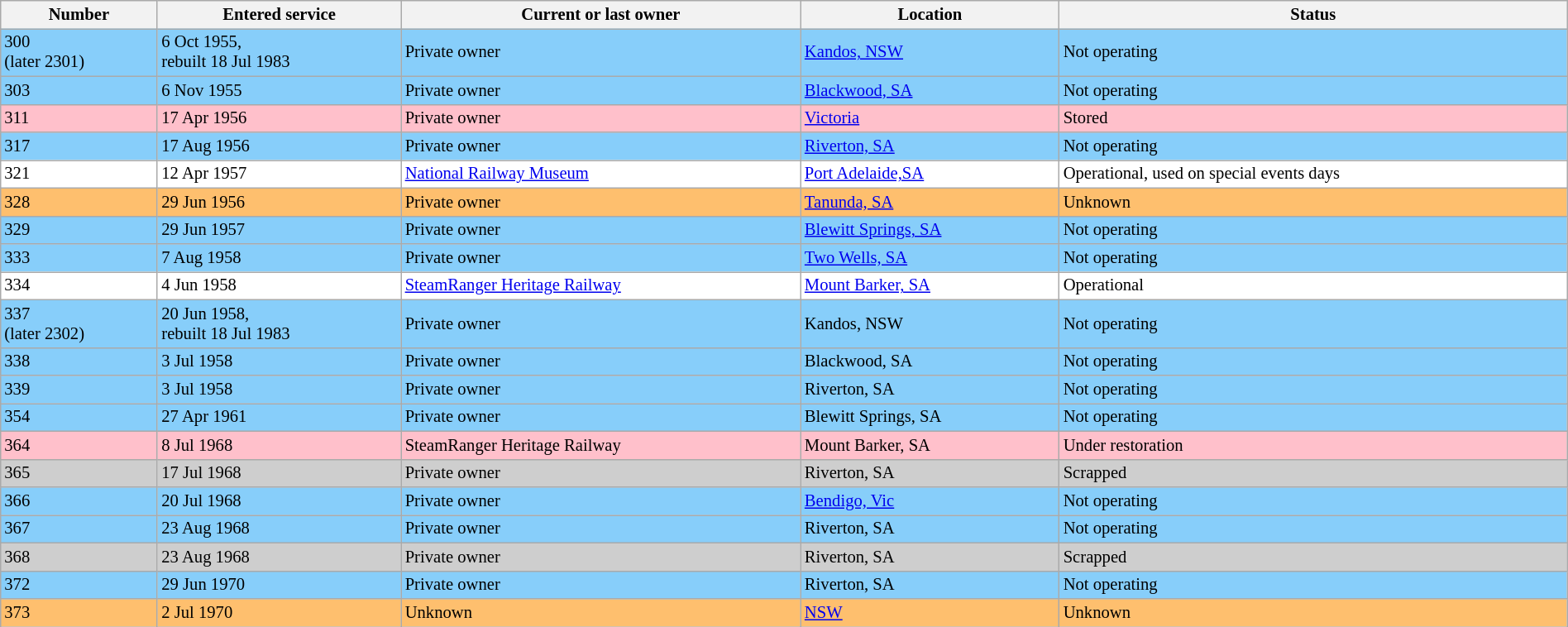<table class="wikitable sortable" border= "1" style= "width:100%; font-size: 86%; margin-left:1em; margin-right:3em; margin-bottom:2em">
<tr>
<th>Number</th>
<th>Entered service</th>
<th>Current or last owner</th>
<th>Location</th>
<th>Status</th>
</tr>
<tr>
<td bgcolor="#87cefa">300<br>(later 2301)</td>
<td bgcolor="#87cefa">6 Oct 1955,<br>rebuilt 18 Jul 1983</td>
<td bgcolor="#87cefa">Private owner</td>
<td bgcolor="#87cefa"><a href='#'>Kandos, NSW</a></td>
<td bgcolor="#87cefa">Not operating</td>
</tr>
<tr>
<td bgcolor="#87cefa">303</td>
<td bgcolor="#87cefa">6 Nov 1955</td>
<td bgcolor="#87cefa">Private owner</td>
<td bgcolor="#87cefa"><a href='#'>Blackwood, SA</a></td>
<td bgcolor="#87cefa">Not operating</td>
</tr>
<tr>
<td bgcolor="#FFc0cb">311</td>
<td bgcolor="#FFc0cb">17 Apr 1956</td>
<td bgcolor="#FFc0cb">Private owner</td>
<td bgcolor="#FFc0cb"><a href='#'>Victoria</a></td>
<td bgcolor="#FFc0cb">Stored</td>
</tr>
<tr>
<td bgcolor="#87cefa">317</td>
<td bgcolor="#87cefa">17 Aug 1956</td>
<td bgcolor="#87cefa">Private owner</td>
<td bgcolor="#87cefa"><a href='#'>Riverton, SA</a></td>
<td bgcolor="#87cefa">Not operating</td>
</tr>
<tr>
<td bgcolor="#FFFFFF">321</td>
<td bgcolor="#FFFFFF">12 Apr 1957</td>
<td bgcolor="#FFFFFF"><a href='#'>National Railway Museum</a></td>
<td bgcolor="#FFFFFF"><a href='#'>Port Adelaide,SA</a></td>
<td bgcolor="#FFFFFF">Operational, used on special events days</td>
</tr>
<tr>
<td bgcolor="#FEBF6E">328</td>
<td bgcolor="#FEBF6E">29 Jun 1956</td>
<td bgcolor="#FEBF6E">Private owner</td>
<td bgcolor="#FEBF6E"><a href='#'>Tanunda, SA</a></td>
<td bgcolor="#FEBF6E">Unknown</td>
</tr>
<tr>
<td bgcolor="#87cefa">329</td>
<td bgcolor="#87cefa">29 Jun 1957</td>
<td bgcolor="#87cefa">Private owner</td>
<td bgcolor="#87cefa"><a href='#'>Blewitt Springs, SA</a></td>
<td bgcolor="#87cefa">Not operating</td>
</tr>
<tr>
<td bgcolor="#87cefa">333</td>
<td bgcolor="#87cefa">7 Aug 1958</td>
<td bgcolor="#87cefa">Private owner</td>
<td bgcolor="#87cefa"><a href='#'>Two Wells, SA</a></td>
<td bgcolor="#87cefa">Not operating</td>
</tr>
<tr>
<td bgcolor="#FFFFFF">334</td>
<td bgcolor="#FFFFFF">4 Jun 1958</td>
<td bgcolor="#FFFFFF"><a href='#'>SteamRanger Heritage Railway</a></td>
<td bgcolor="#FFFFFF"><a href='#'>Mount Barker, SA</a></td>
<td bgcolor="#FFFFFF">Operational</td>
</tr>
<tr>
<td bgcolor="#87cefa">337<br>(later 2302)</td>
<td bgcolor="#87cefa">20 Jun 1958,<br>rebuilt 18 Jul 1983</td>
<td bgcolor="#87cefa">Private owner</td>
<td bgcolor="#87cefa">Kandos, NSW</td>
<td bgcolor="#87cefa">Not operating</td>
</tr>
<tr>
<td bgcolor="#87cefa">338</td>
<td bgcolor="#87cefa">3 Jul 1958</td>
<td bgcolor="#87cefa">Private owner</td>
<td bgcolor="#87cefa">Blackwood, SA</td>
<td bgcolor="#87cefa">Not operating</td>
</tr>
<tr>
<td bgcolor="#87cefa">339</td>
<td bgcolor="#87cefa">3 Jul 1958</td>
<td bgcolor="#87cefa">Private owner</td>
<td bgcolor="#87cefa">Riverton, SA</td>
<td bgcolor="#87cefa">Not operating</td>
</tr>
<tr>
<td bgcolor="#87cefa">354</td>
<td bgcolor="#87cefa">27 Apr 1961</td>
<td bgcolor="#87cefa">Private owner</td>
<td bgcolor="#87cefa">Blewitt Springs, SA</td>
<td bgcolor="#87cefa">Not operating</td>
</tr>
<tr>
<td bgcolor="#FFc0cb">364</td>
<td bgcolor="#FFc0cb">8 Jul 1968</td>
<td bgcolor="#FFc0cb">SteamRanger Heritage Railway</td>
<td bgcolor="#FFc0cb">Mount Barker, SA</td>
<td bgcolor="#FFc0cb">Under restoration</td>
</tr>
<tr>
<td bgcolor="#cecece">365</td>
<td bgcolor="#cecece">17 Jul 1968</td>
<td bgcolor="#cecece">Private owner</td>
<td bgcolor="#cecece">Riverton, SA</td>
<td bgcolor="#cecece">Scrapped</td>
</tr>
<tr>
<td bgcolor="#87cefa">366</td>
<td bgcolor="#87cefa">20 Jul 1968</td>
<td bgcolor="#87cefa">Private owner</td>
<td bgcolor="#87cefa"><a href='#'>Bendigo, Vic</a></td>
<td bgcolor="#87cefa">Not operating</td>
</tr>
<tr>
<td bgcolor="#87cefa">367</td>
<td bgcolor="#87cefa">23 Aug 1968</td>
<td bgcolor="#87cefa">Private owner</td>
<td bgcolor="#87cefa">Riverton, SA</td>
<td bgcolor="#87cefa">Not operating</td>
</tr>
<tr>
<td bgcolor="#cecece">368</td>
<td bgcolor="#cecece">23 Aug 1968</td>
<td bgcolor="#cecece">Private owner</td>
<td bgcolor="#cecece">Riverton, SA</td>
<td bgcolor="#cecece">Scrapped</td>
</tr>
<tr>
<td bgcolor="#87cefa">372</td>
<td bgcolor="#87cefa">29 Jun 1970</td>
<td bgcolor="#87cefa">Private owner</td>
<td bgcolor="#87cefa">Riverton, SA</td>
<td bgcolor="#87cefa">Not operating</td>
</tr>
<tr>
<td bgcolor="#FEBF6E">373</td>
<td bgcolor="#FEBF6E">2 Jul 1970</td>
<td bgcolor="#FEBF6E">Unknown</td>
<td bgcolor="#FEBF6E"><a href='#'>NSW</a></td>
<td bgcolor="#FEBF6E">Unknown</td>
</tr>
</table>
